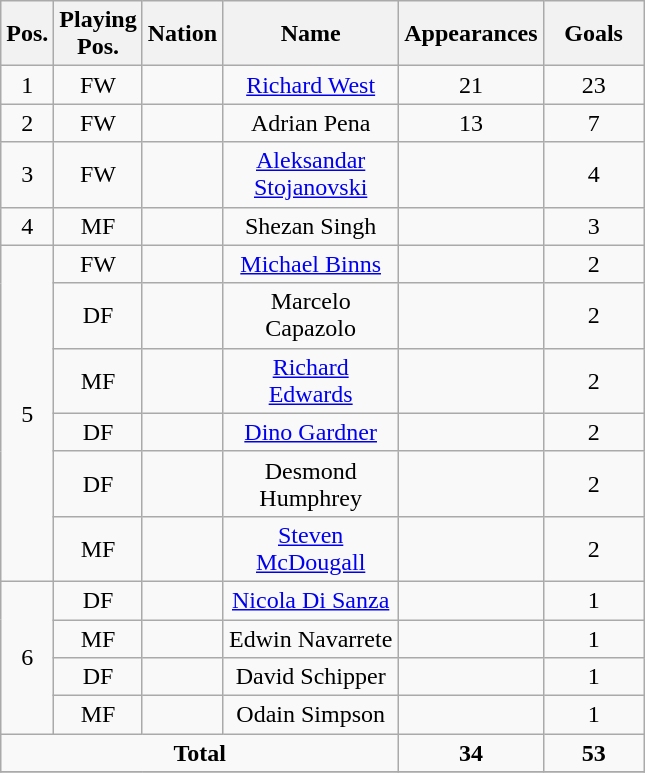<table class="wikitable sortable" style="font-size:100%; text-align:center">
<tr>
<th width=15>Pos.</th>
<th width=15>Playing Pos.</th>
<th width=15>Nation</th>
<th width=110>Name</th>
<th width=50>Appearances</th>
<th width=60>Goals</th>
</tr>
<tr>
<td>1</td>
<td>FW</td>
<td></td>
<td><a href='#'>Richard West</a></td>
<td>21</td>
<td>23</td>
</tr>
<tr>
<td>2</td>
<td>FW</td>
<td></td>
<td>Adrian Pena</td>
<td>13</td>
<td>7</td>
</tr>
<tr>
<td>3</td>
<td>FW</td>
<td></td>
<td><a href='#'>Aleksandar Stojanovski</a></td>
<td></td>
<td>4</td>
</tr>
<tr>
<td>4</td>
<td>MF</td>
<td></td>
<td>Shezan Singh</td>
<td></td>
<td>3</td>
</tr>
<tr>
<td rowspan=6>5</td>
<td>FW</td>
<td></td>
<td><a href='#'>Michael Binns</a></td>
<td></td>
<td>2</td>
</tr>
<tr>
<td>DF</td>
<td></td>
<td>Marcelo Capazolo</td>
<td></td>
<td>2</td>
</tr>
<tr>
<td>MF</td>
<td></td>
<td><a href='#'>Richard Edwards</a></td>
<td></td>
<td>2</td>
</tr>
<tr>
<td>DF</td>
<td></td>
<td><a href='#'>Dino Gardner</a></td>
<td></td>
<td>2</td>
</tr>
<tr>
<td>DF</td>
<td></td>
<td>Desmond Humphrey</td>
<td></td>
<td>2</td>
</tr>
<tr>
<td>MF</td>
<td></td>
<td><a href='#'>Steven McDougall</a></td>
<td></td>
<td>2</td>
</tr>
<tr>
<td rowspan=4>6</td>
<td>DF</td>
<td></td>
<td><a href='#'>Nicola Di Sanza</a></td>
<td></td>
<td>1</td>
</tr>
<tr>
<td>MF</td>
<td></td>
<td>Edwin Navarrete</td>
<td></td>
<td>1</td>
</tr>
<tr>
<td>DF</td>
<td></td>
<td>David Schipper</td>
<td></td>
<td>1</td>
</tr>
<tr>
<td>MF</td>
<td></td>
<td>Odain Simpson</td>
<td></td>
<td>1</td>
</tr>
<tr>
<td colspan=4><strong>Total</strong></td>
<td><strong>34</strong></td>
<td><strong>53</strong></td>
</tr>
<tr>
</tr>
</table>
